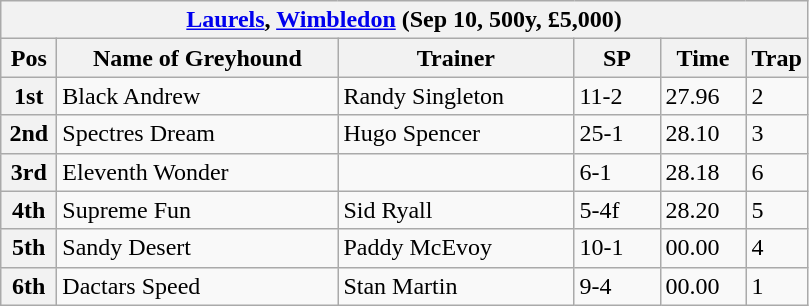<table class="wikitable">
<tr>
<th colspan="6"><a href='#'>Laurels</a>, <a href='#'>Wimbledon</a> (Sep 10, 500y, £5,000)</th>
</tr>
<tr>
<th width=30>Pos</th>
<th width=180>Name of Greyhound</th>
<th width=150>Trainer</th>
<th width=50>SP</th>
<th width=50>Time</th>
<th width=30>Trap</th>
</tr>
<tr>
<th>1st</th>
<td>Black Andrew</td>
<td>Randy Singleton</td>
<td>11-2</td>
<td>27.96</td>
<td>2</td>
</tr>
<tr>
<th>2nd</th>
<td>Spectres Dream</td>
<td>Hugo Spencer</td>
<td>25-1</td>
<td>28.10</td>
<td>3</td>
</tr>
<tr>
<th>3rd</th>
<td>Eleventh Wonder</td>
<td></td>
<td>6-1</td>
<td>28.18</td>
<td>6</td>
</tr>
<tr>
<th>4th</th>
<td>Supreme Fun</td>
<td>Sid Ryall</td>
<td>5-4f</td>
<td>28.20</td>
<td>5</td>
</tr>
<tr>
<th>5th</th>
<td>Sandy Desert</td>
<td>Paddy McEvoy</td>
<td>10-1</td>
<td>00.00</td>
<td>4</td>
</tr>
<tr>
<th>6th</th>
<td>Dactars Speed</td>
<td>Stan Martin</td>
<td>9-4</td>
<td>00.00</td>
<td>1</td>
</tr>
</table>
